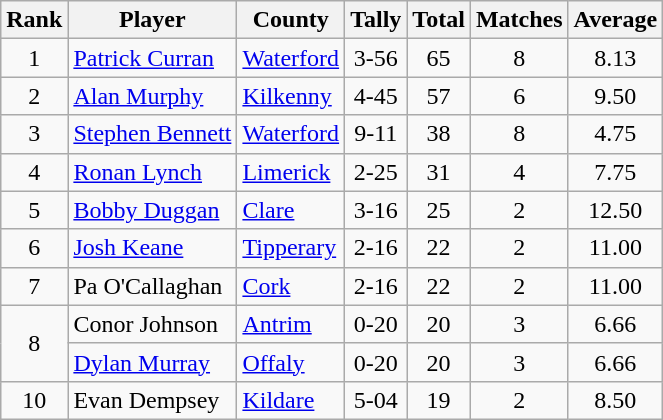<table class="wikitable">
<tr>
<th>Rank</th>
<th>Player</th>
<th>County</th>
<th>Tally</th>
<th>Total</th>
<th>Matches</th>
<th>Average</th>
</tr>
<tr>
<td rowspan="1" style="text-align:center;">1</td>
<td><a href='#'>Patrick Curran</a></td>
<td><a href='#'>Waterford</a></td>
<td align=center>3-56</td>
<td align=center>65</td>
<td align=center>8</td>
<td align=center>8.13</td>
</tr>
<tr>
<td rowspan="1" style="text-align:center;">2</td>
<td><a href='#'>Alan Murphy</a></td>
<td><a href='#'>Kilkenny</a></td>
<td align=center>4-45</td>
<td align=center>57</td>
<td align=center>6</td>
<td align=center>9.50</td>
</tr>
<tr>
<td rowspan="1" style="text-align:center;">3</td>
<td><a href='#'>Stephen Bennett</a></td>
<td><a href='#'>Waterford</a></td>
<td align=center>9-11</td>
<td align=center>38</td>
<td align=center>8</td>
<td align=center>4.75</td>
</tr>
<tr>
<td rowspan="1" style="text-align:center;">4</td>
<td><a href='#'>Ronan Lynch</a></td>
<td><a href='#'>Limerick</a></td>
<td align=center>2-25</td>
<td align=center>31</td>
<td align=center>4</td>
<td align=center>7.75</td>
</tr>
<tr>
<td rowspan="1" style="text-align:center;">5</td>
<td><a href='#'>Bobby Duggan</a></td>
<td><a href='#'>Clare</a></td>
<td align=center>3-16</td>
<td align=center>25</td>
<td align=center>2</td>
<td align=center>12.50</td>
</tr>
<tr>
<td rowspan="1" style="text-align:center;">6</td>
<td><a href='#'>Josh Keane</a></td>
<td><a href='#'>Tipperary</a></td>
<td align=center>2-16</td>
<td align=center>22</td>
<td align=center>2</td>
<td align=center>11.00</td>
</tr>
<tr>
<td rowspan="1" style="text-align:center;">7</td>
<td>Pa O'Callaghan</td>
<td><a href='#'>Cork</a></td>
<td align=center>2-16</td>
<td align=center>22</td>
<td align=center>2</td>
<td align=center>11.00</td>
</tr>
<tr>
<td rowspan="2" style="text-align:center;">8</td>
<td>Conor Johnson</td>
<td><a href='#'>Antrim</a></td>
<td align=center>0-20</td>
<td align=center>20</td>
<td align=center>3</td>
<td align=center>6.66</td>
</tr>
<tr>
<td><a href='#'>Dylan Murray</a></td>
<td><a href='#'>Offaly</a></td>
<td align=center>0-20</td>
<td align=center>20</td>
<td align=center>3</td>
<td align=center>6.66</td>
</tr>
<tr>
<td rowspan="1" style="text-align:center;">10</td>
<td>Evan Dempsey</td>
<td><a href='#'>Kildare</a></td>
<td align=center>5-04</td>
<td align=center>19</td>
<td align=center>2</td>
<td align=center>8.50</td>
</tr>
</table>
